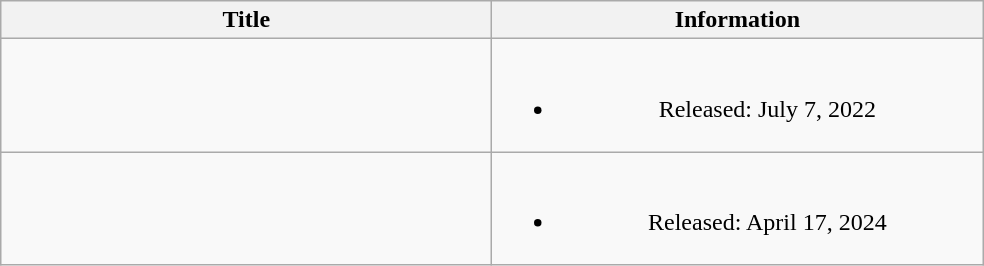<table class="wikitable plainrowheaders" style="text-align:center">
<tr>
<th style="width:20em;">Title</th>
<th style="width:20em;">Information</th>
</tr>
<tr>
<td align=left></td>
<td><br><ul><li>Released: July 7, 2022</li></ul></td>
</tr>
<tr>
<td align=left></td>
<td><br><ul><li>Released: April 17, 2024</li></ul></td>
</tr>
</table>
